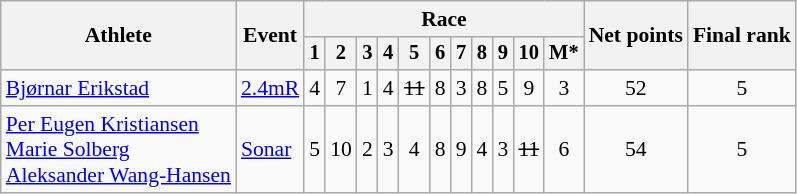<table class="wikitable" style="font-size:90%">
<tr>
<th rowspan="2">Athlete</th>
<th rowspan="2">Event</th>
<th colspan=11>Race</th>
<th rowspan=2>Net points</th>
<th rowspan=2>Final rank</th>
</tr>
<tr style="font-size:95%">
<th>1</th>
<th>2</th>
<th>3</th>
<th>4</th>
<th>5</th>
<th>6</th>
<th>7</th>
<th>8</th>
<th>9</th>
<th>10</th>
<th>M*</th>
</tr>
<tr align=center>
<td align=left><a href='#'>Bjørnar Erikstad</a></td>
<td align=left><a href='#'>2.4mR</a></td>
<td>4</td>
<td>7</td>
<td>1</td>
<td>4</td>
<td><s>11</s></td>
<td>8</td>
<td>3</td>
<td>8</td>
<td>5</td>
<td>9</td>
<td>3</td>
<td>52</td>
<td>5</td>
</tr>
<tr align=center>
<td align=left><a href='#'>Per Eugen Kristiansen</a><br><a href='#'>Marie Solberg</a><br><a href='#'>Aleksander Wang-Hansen</a></td>
<td align=left><a href='#'>Sonar</a></td>
<td>5</td>
<td>10</td>
<td>2</td>
<td>3</td>
<td>4</td>
<td>8</td>
<td>9</td>
<td>4</td>
<td>3</td>
<td><s>11</s></td>
<td>6</td>
<td>54</td>
<td>5</td>
</tr>
</table>
